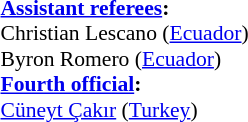<table width=50% style="font-size: 90%">
<tr>
<td><br><strong><a href='#'>Assistant referees</a>:</strong>
<br>Christian Lescano (<a href='#'>Ecuador</a>)
<br>Byron Romero (<a href='#'>Ecuador</a>)
<br><strong><a href='#'>Fourth official</a>:</strong>
<br><a href='#'>Cüneyt Çakır</a> (<a href='#'>Turkey</a>)</td>
</tr>
</table>
